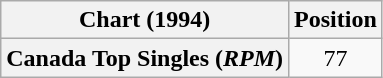<table class="wikitable plainrowheaders" style="text-align:center">
<tr>
<th>Chart (1994)</th>
<th>Position</th>
</tr>
<tr>
<th scope="row">Canada Top Singles (<em>RPM</em>)</th>
<td>77</td>
</tr>
</table>
